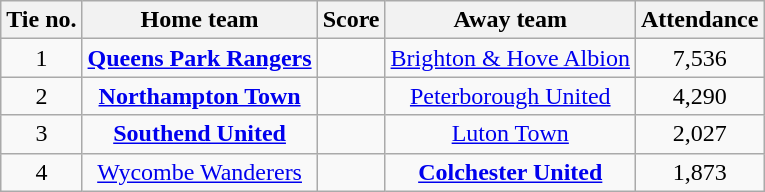<table class="wikitable" style="text-align: center">
<tr>
<th>Tie no.</th>
<th>Home team</th>
<th>Score</th>
<th>Away team</th>
<th>Attendance</th>
</tr>
<tr>
<td>1</td>
<td><strong><a href='#'>Queens Park Rangers</a></strong></td>
<td> </td>
<td><a href='#'>Brighton & Hove Albion</a></td>
<td>7,536</td>
</tr>
<tr>
<td>2</td>
<td><strong><a href='#'>Northampton Town</a></strong></td>
<td> </td>
<td><a href='#'>Peterborough United</a></td>
<td>4,290</td>
</tr>
<tr>
<td>3</td>
<td><strong><a href='#'>Southend United</a></strong></td>
<td> </td>
<td><a href='#'>Luton Town</a></td>
<td>2,027</td>
</tr>
<tr>
<td>4</td>
<td><a href='#'>Wycombe Wanderers</a></td>
<td> </td>
<td><strong><a href='#'>Colchester United</a></strong></td>
<td>1,873</td>
</tr>
</table>
